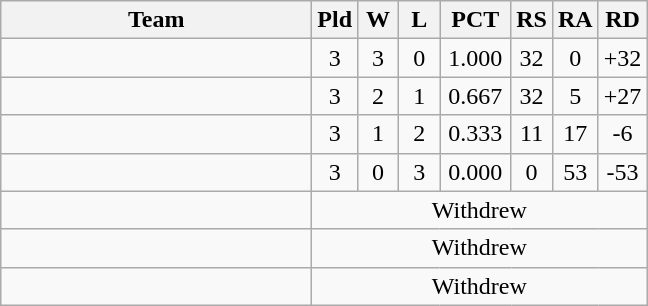<table class=wikitable style="text-align:center">
<tr>
<th width=200>Team</th>
<th width=20>Pld</th>
<th width=20>W</th>
<th width=20>L</th>
<th width=40>PCT</th>
<th width=20>RS</th>
<th width=20>RA</th>
<th width=20>RD</th>
</tr>
<tr>
<td align=left><strong></strong></td>
<td>3</td>
<td>3</td>
<td>0</td>
<td>1.000</td>
<td>32</td>
<td>0</td>
<td>+32</td>
</tr>
<tr>
<td align=left><strong></strong></td>
<td>3</td>
<td>2</td>
<td>1</td>
<td>0.667</td>
<td>32</td>
<td>5</td>
<td>+27</td>
</tr>
<tr>
<td align=left></td>
<td>3</td>
<td>1</td>
<td>2</td>
<td>0.333</td>
<td>11</td>
<td>17</td>
<td>-6</td>
</tr>
<tr>
<td align=left></td>
<td>3</td>
<td>0</td>
<td>3</td>
<td>0.000</td>
<td>0</td>
<td>53</td>
<td>-53</td>
</tr>
<tr>
<td align=left></td>
<td colspan="7" align="center">Withdrew</td>
</tr>
<tr>
<td align=left></td>
<td colspan="7" align="center">Withdrew</td>
</tr>
<tr>
<td align=left></td>
<td colspan="7" align="center">Withdrew</td>
</tr>
</table>
